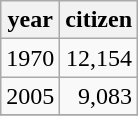<table class="wikitable">
<tr>
<th>year</th>
<th>citizen</th>
</tr>
<tr>
<td>1970</td>
<td align="right">12,154</td>
</tr>
<tr>
<td>2005</td>
<td align="right">9,083</td>
</tr>
<tr>
</tr>
</table>
